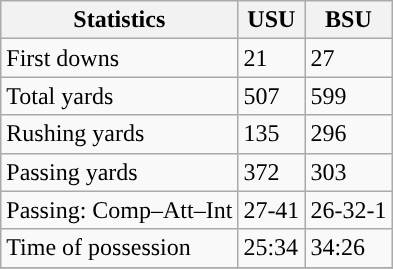<table class="wikitable" style="float: left;">
<tr>
<th>Statistics</th>
<th>USU</th>
<th>BSU</th>
</tr>
<tr>
<td>First downs</td>
<td>21</td>
<td>27</td>
</tr>
<tr>
<td>Total yards</td>
<td>507</td>
<td>599</td>
</tr>
<tr>
<td>Rushing yards</td>
<td>135</td>
<td>296</td>
</tr>
<tr>
<td>Passing yards</td>
<td>372</td>
<td>303</td>
</tr>
<tr>
<td>Passing: Comp–Att–Int</td>
<td>27-41</td>
<td>26-32-1</td>
</tr>
<tr>
<td>Time of possession</td>
<td>25:34</td>
<td>34:26</td>
</tr>
<tr>
</tr>
</table>
